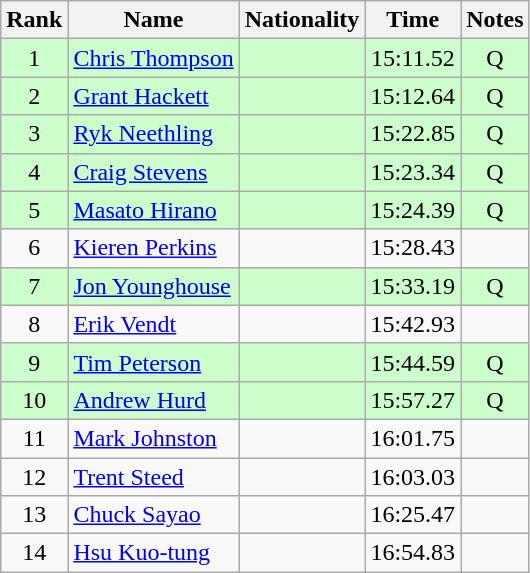<table class="wikitable sortable" style="text-align:center">
<tr>
<th>Rank</th>
<th>Name</th>
<th>Nationality</th>
<th>Time</th>
<th>Notes</th>
</tr>
<tr bgcolor=ccffcc>
<td>1</td>
<td align=left><a href='#'>Chris Thompson</a></td>
<td align=left></td>
<td>15:11.52</td>
<td>Q</td>
</tr>
<tr bgcolor=ccffcc>
<td>2</td>
<td align=left><a href='#'>Grant Hackett</a></td>
<td align=left></td>
<td>15:12.64</td>
<td>Q</td>
</tr>
<tr bgcolor=ccffcc>
<td>3</td>
<td align=left><a href='#'>Ryk Neethling</a></td>
<td align=left></td>
<td>15:22.85</td>
<td>Q</td>
</tr>
<tr bgcolor=ccffcc>
<td>4</td>
<td align=left><a href='#'>Craig Stevens</a></td>
<td align=left></td>
<td>15:23.34</td>
<td>Q</td>
</tr>
<tr bgcolor=ccffcc>
<td>5</td>
<td align=left><a href='#'>Masato Hirano</a></td>
<td align=left></td>
<td>15:24.39</td>
<td>Q</td>
</tr>
<tr>
<td>6</td>
<td align=left><a href='#'>Kieren Perkins</a></td>
<td align=left></td>
<td>15:28.43</td>
<td></td>
</tr>
<tr bgcolor=ccffcc>
<td>7</td>
<td align=left><a href='#'>Jon Younghouse</a></td>
<td align=left></td>
<td>15:33.19</td>
<td>Q</td>
</tr>
<tr>
<td>8</td>
<td align=left><a href='#'>Erik Vendt</a></td>
<td align=left></td>
<td>15:42.93</td>
<td></td>
</tr>
<tr bgcolor=ccffcc>
<td>9</td>
<td align=left><a href='#'>Tim Peterson</a></td>
<td align=left></td>
<td>15:44.59</td>
<td>Q</td>
</tr>
<tr bgcolor=ccffcc>
<td>10</td>
<td align=left><a href='#'>Andrew Hurd</a></td>
<td align=left></td>
<td>15:57.27</td>
<td>Q</td>
</tr>
<tr>
<td>11</td>
<td align=left><a href='#'>Mark Johnston</a></td>
<td align=left></td>
<td>16:01.75</td>
<td></td>
</tr>
<tr>
<td>12</td>
<td align=left><a href='#'>Trent Steed</a></td>
<td align=left></td>
<td>16:03.03</td>
<td></td>
</tr>
<tr>
<td>13</td>
<td align=left><a href='#'>Chuck Sayao</a></td>
<td align=left></td>
<td>16:25.47</td>
<td></td>
</tr>
<tr>
<td>14</td>
<td align=left><a href='#'>Hsu Kuo-tung</a></td>
<td align=left></td>
<td>16:54.83</td>
<td></td>
</tr>
</table>
